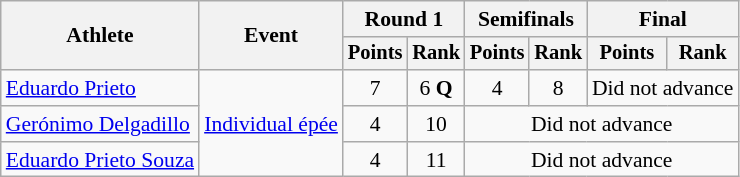<table class="wikitable" style="font-size:90%">
<tr>
<th rowspan=2>Athlete</th>
<th rowspan=2>Event</th>
<th colspan=2>Round 1</th>
<th colspan=2>Semifinals</th>
<th colspan=2>Final</th>
</tr>
<tr style="font-size:95%">
<th>Points</th>
<th>Rank</th>
<th>Points</th>
<th>Rank</th>
<th>Points</th>
<th>Rank</th>
</tr>
<tr align=center>
<td align=left><a href='#'>Eduardo Prieto</a></td>
<td align=left rowspan=3><a href='#'>Individual épée</a></td>
<td>7</td>
<td>6 <strong>Q</strong></td>
<td>4</td>
<td>8</td>
<td colspan=2>Did not advance</td>
</tr>
<tr align=center>
<td align=left><a href='#'>Gerónimo Delgadillo</a></td>
<td>4</td>
<td>10</td>
<td colspan=4>Did not advance</td>
</tr>
<tr align=center>
<td align=left><a href='#'>Eduardo Prieto Souza</a></td>
<td>4</td>
<td>11</td>
<td colspan=4>Did not advance</td>
</tr>
</table>
